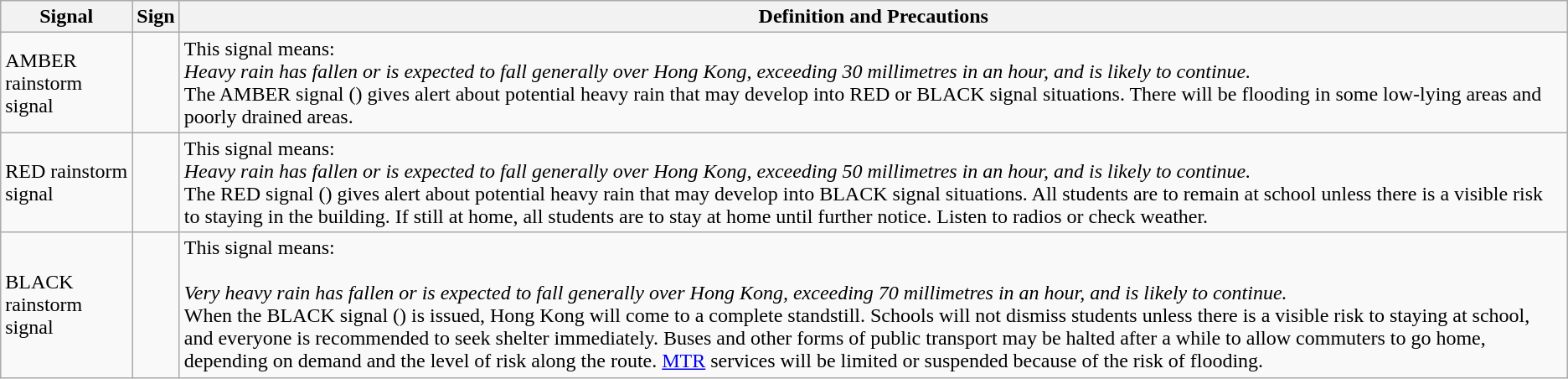<table class="wikitable">
<tr>
<th>Signal</th>
<th>Sign</th>
<th>Definition and Precautions</th>
</tr>
<tr>
<td>AMBER rainstorm signal</td>
<td></td>
<td>This signal means:<br><em>Heavy rain has fallen or is expected to fall generally over Hong Kong, exceeding 30 millimetres in an hour, and is likely to continue.</em><br>The AMBER signal () gives alert about potential heavy rain that may develop into RED or BLACK signal situations. There will be flooding in some low-lying areas and poorly drained areas.</td>
</tr>
<tr>
<td>RED rainstorm signal</td>
<td></td>
<td>This signal means:<br><em>Heavy rain has fallen or is expected to fall generally over Hong Kong, exceeding 50 millimetres in an hour, and is likely to continue.</em><br>The RED signal () gives alert about potential heavy rain that may develop into BLACK signal situations. All students are to remain at school unless there is a visible risk to staying in the building. If still at home, all students are to stay at home until further notice. Listen to radios or check weather.</td>
</tr>
<tr>
<td>BLACK rainstorm signal</td>
<td></td>
<td>This signal means:<br><br><em>Very heavy rain has fallen or is expected to fall generally over Hong Kong, exceeding 70 millimetres in an hour, and is likely to continue.</em><br>When the BLACK signal () is issued, Hong Kong will come to a complete standstill. Schools will not dismiss students unless there is a visible risk to staying at school, and everyone is recommended to seek shelter immediately. Buses and other forms of public transport may be halted after a while to allow commuters to go home, depending on demand and the level of risk along the route. <a href='#'>MTR</a> services will be limited or suspended because of the risk of flooding.</td>
</tr>
</table>
